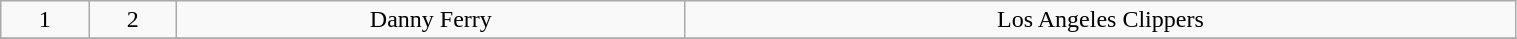<table class="wikitable" width="80%">
<tr align="center" bgcolor="">
<td>1</td>
<td>2</td>
<td>Danny Ferry</td>
<td>Los Angeles Clippers</td>
</tr>
<tr align="center" bgcolor="">
</tr>
</table>
